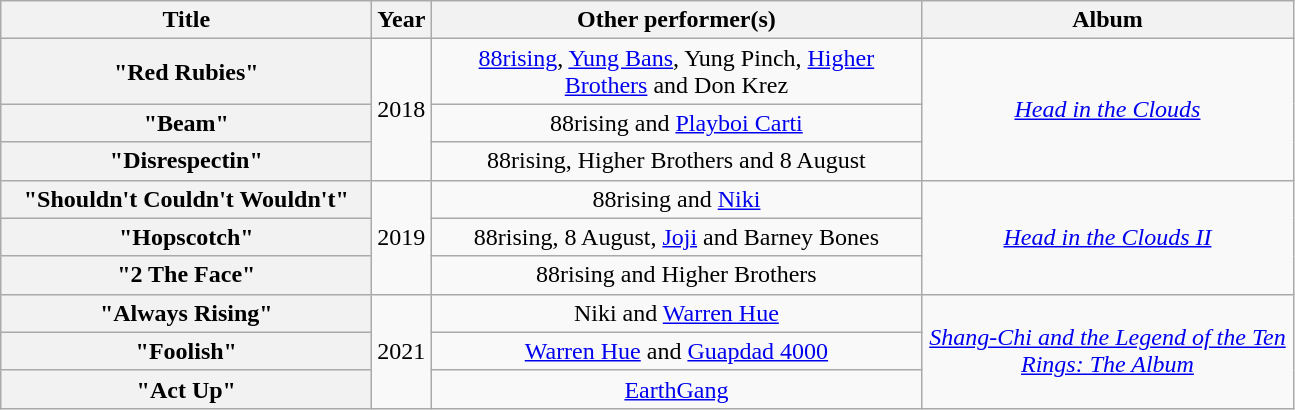<table class="wikitable plainrowheaders" style="text-align:center;">
<tr>
<th scope="col" style="width:15em;">Title</th>
<th scope="col">Year</th>
<th scope="col" style="width:20em;">Other performer(s)</th>
<th scope="col" style="width:15em;">Album</th>
</tr>
<tr>
<th scope="row">"Red Rubies"</th>
<td rowspan="3">2018</td>
<td><a href='#'>88rising</a>, <a href='#'>Yung Bans</a>, Yung Pinch, <a href='#'>Higher Brothers</a> and Don Krez</td>
<td rowspan="3"><em><a href='#'>Head in the Clouds</a></em></td>
</tr>
<tr>
<th scope="row">"Beam"</th>
<td>88rising and <a href='#'>Playboi Carti</a></td>
</tr>
<tr>
<th scope="row">"Disrespectin"</th>
<td>88rising, Higher Brothers and 8 August</td>
</tr>
<tr>
<th scope="row">"Shouldn't Couldn't Wouldn't"</th>
<td rowspan="3">2019</td>
<td>88rising and <a href='#'>Niki</a></td>
<td rowspan="3"><em><a href='#'>Head in the Clouds II</a></em></td>
</tr>
<tr>
<th scope="row">"Hopscotch"</th>
<td>88rising, 8 August, <a href='#'>Joji</a> and Barney Bones</td>
</tr>
<tr>
<th scope="row">"2 The Face"</th>
<td>88rising and Higher Brothers</td>
</tr>
<tr>
<th scope="row">"Always Rising"</th>
<td rowspan="3">2021</td>
<td>Niki and <a href='#'>Warren Hue</a></td>
<td rowspan="3"><em><a href='#'>Shang-Chi and the Legend of the Ten Rings: The Album</a></em></td>
</tr>
<tr>
<th scope="row">"Foolish"</th>
<td><a href='#'>Warren Hue</a> and <a href='#'>Guapdad 4000</a></td>
</tr>
<tr>
<th scope="row">"Act Up"</th>
<td><a href='#'>EarthGang</a></td>
</tr>
</table>
